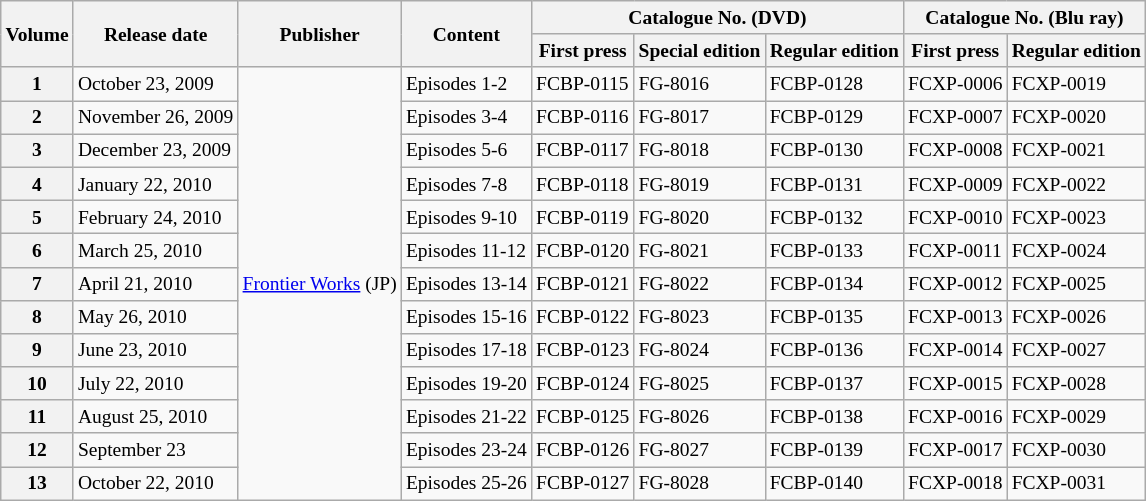<table class="wikitable" style="font-size:small">
<tr>
<th rowspan="2">Volume</th>
<th rowspan="2">Release date</th>
<th rowspan="2">Publisher</th>
<th rowspan="2">Content</th>
<th colspan="3">Catalogue No. (DVD)</th>
<th colspan="2">Catalogue No. (Blu ray)</th>
</tr>
<tr>
<th>First press</th>
<th>Special edition</th>
<th>Regular edition</th>
<th>First press</th>
<th>Regular edition</th>
</tr>
<tr>
<th>1</th>
<td>October 23, 2009</td>
<td rowspan="13"><a href='#'>Frontier Works</a> (JP)</td>
<td>Episodes 1-2</td>
<td>FCBP-0115</td>
<td>FG-8016</td>
<td>FCBP-0128</td>
<td>FCXP-0006</td>
<td>FCXP-0019</td>
</tr>
<tr>
<th>2</th>
<td>November 26, 2009</td>
<td>Episodes 3-4</td>
<td>FCBP-0116</td>
<td>FG-8017</td>
<td>FCBP-0129</td>
<td>FCXP-0007</td>
<td>FCXP-0020</td>
</tr>
<tr>
<th>3</th>
<td>December 23, 2009</td>
<td>Episodes 5-6</td>
<td>FCBP-0117</td>
<td>FG-8018</td>
<td>FCBP-0130</td>
<td>FCXP-0008</td>
<td>FCXP-0021</td>
</tr>
<tr>
<th>4</th>
<td>January 22, 2010</td>
<td>Episodes 7-8</td>
<td>FCBP-0118</td>
<td>FG-8019</td>
<td>FCBP-0131</td>
<td>FCXP-0009</td>
<td>FCXP-0022</td>
</tr>
<tr>
<th>5</th>
<td>February 24, 2010</td>
<td>Episodes 9-10</td>
<td>FCBP-0119</td>
<td>FG-8020</td>
<td>FCBP-0132</td>
<td>FCXP-0010</td>
<td>FCXP-0023</td>
</tr>
<tr>
<th>6</th>
<td>March 25, 2010</td>
<td>Episodes 11-12</td>
<td>FCBP-0120</td>
<td>FG-8021</td>
<td>FCBP-0133</td>
<td>FCXP-0011</td>
<td>FCXP-0024</td>
</tr>
<tr>
<th>7</th>
<td>April 21, 2010</td>
<td>Episodes 13-14</td>
<td>FCBP-0121</td>
<td>FG-8022</td>
<td>FCBP-0134</td>
<td>FCXP-0012</td>
<td>FCXP-0025</td>
</tr>
<tr>
<th>8</th>
<td>May 26, 2010</td>
<td>Episodes 15-16</td>
<td>FCBP-0122</td>
<td>FG-8023</td>
<td>FCBP-0135</td>
<td>FCXP-0013</td>
<td>FCXP-0026</td>
</tr>
<tr>
<th>9</th>
<td>June 23, 2010</td>
<td>Episodes 17-18</td>
<td>FCBP-0123</td>
<td>FG-8024</td>
<td>FCBP-0136</td>
<td>FCXP-0014</td>
<td>FCXP-0027</td>
</tr>
<tr>
<th>10</th>
<td>July 22, 2010</td>
<td>Episodes 19-20</td>
<td>FCBP-0124</td>
<td>FG-8025</td>
<td>FCBP-0137</td>
<td>FCXP-0015</td>
<td>FCXP-0028</td>
</tr>
<tr>
<th>11</th>
<td>August 25, 2010</td>
<td>Episodes 21-22</td>
<td>FCBP-0125</td>
<td>FG-8026</td>
<td>FCBP-0138</td>
<td>FCXP-0016</td>
<td>FCXP-0029</td>
</tr>
<tr>
<th>12</th>
<td>September 23</td>
<td>Episodes 23-24</td>
<td>FCBP-0126</td>
<td>FG-8027</td>
<td>FCBP-0139</td>
<td>FCXP-0017</td>
<td>FCXP-0030</td>
</tr>
<tr>
<th>13</th>
<td>October 22, 2010</td>
<td>Episodes 25-26</td>
<td>FCBP-0127</td>
<td>FG-8028</td>
<td>FCBP-0140</td>
<td>FCXP-0018</td>
<td>FCXP-0031</td>
</tr>
</table>
